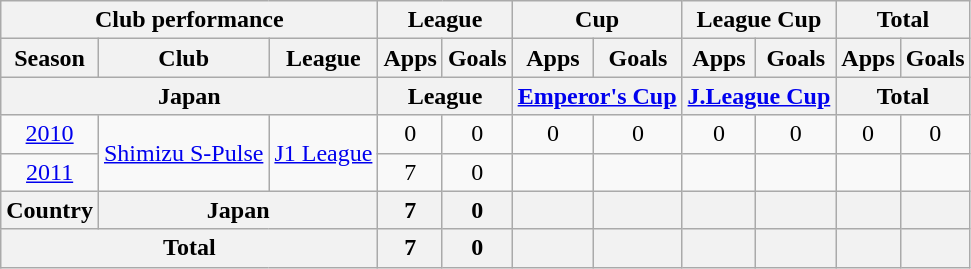<table class="wikitable" style="text-align:center;">
<tr>
<th colspan=3>Club performance</th>
<th colspan=2>League</th>
<th colspan=2>Cup</th>
<th colspan=2>League Cup</th>
<th colspan=2>Total</th>
</tr>
<tr>
<th>Season</th>
<th>Club</th>
<th>League</th>
<th>Apps</th>
<th>Goals</th>
<th>Apps</th>
<th>Goals</th>
<th>Apps</th>
<th>Goals</th>
<th>Apps</th>
<th>Goals</th>
</tr>
<tr>
<th colspan=3>Japan</th>
<th colspan=2>League</th>
<th colspan=2><a href='#'>Emperor's Cup</a></th>
<th colspan=2><a href='#'>J.League Cup</a></th>
<th colspan=2>Total</th>
</tr>
<tr>
<td><a href='#'>2010</a></td>
<td rowspan="2"><a href='#'>Shimizu S-Pulse</a></td>
<td rowspan="2"><a href='#'>J1 League</a></td>
<td>0</td>
<td>0</td>
<td>0</td>
<td>0</td>
<td>0</td>
<td>0</td>
<td>0</td>
<td>0</td>
</tr>
<tr>
<td><a href='#'>2011</a></td>
<td>7</td>
<td>0</td>
<td></td>
<td></td>
<td></td>
<td></td>
<td></td>
<td></td>
</tr>
<tr>
<th rowspan=1>Country</th>
<th colspan=2>Japan</th>
<th>7</th>
<th>0</th>
<th></th>
<th></th>
<th></th>
<th></th>
<th></th>
<th></th>
</tr>
<tr>
<th colspan=3>Total</th>
<th>7</th>
<th>0</th>
<th></th>
<th></th>
<th></th>
<th></th>
<th></th>
<th></th>
</tr>
</table>
